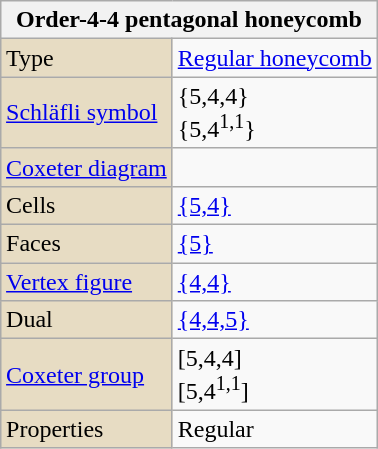<table class="wikitable" align="right" style="margin-left:10px">
<tr>
<th bgcolor=#e7dcc3 colspan=2>Order-4-4 pentagonal honeycomb</th>
</tr>
<tr>
<td bgcolor=#e7dcc3>Type</td>
<td><a href='#'>Regular honeycomb</a></td>
</tr>
<tr>
<td bgcolor=#e7dcc3><a href='#'>Schläfli symbol</a></td>
<td>{5,4,4}<br>{5,4<sup>1,1</sup>}</td>
</tr>
<tr>
<td bgcolor=#e7dcc3><a href='#'>Coxeter diagram</a></td>
<td><br></td>
</tr>
<tr>
<td bgcolor=#e7dcc3>Cells</td>
<td><a href='#'>{5,4}</a> </td>
</tr>
<tr>
<td bgcolor=#e7dcc3>Faces</td>
<td><a href='#'>{5}</a></td>
</tr>
<tr>
<td bgcolor=#e7dcc3><a href='#'>Vertex figure</a></td>
<td><a href='#'>{4,4}</a></td>
</tr>
<tr>
<td bgcolor=#e7dcc3>Dual</td>
<td><a href='#'>{4,4,5}</a></td>
</tr>
<tr>
<td bgcolor=#e7dcc3><a href='#'>Coxeter group</a></td>
<td>[5,4,4]<br>[5,4<sup>1,1</sup>]</td>
</tr>
<tr>
<td bgcolor=#e7dcc3>Properties</td>
<td>Regular</td>
</tr>
</table>
